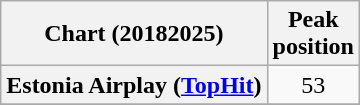<table class="wikitable sortable plainrowheaders" style="text-align:center">
<tr>
<th scope="col">Chart (20182025)</th>
<th scope="col">Peak<br>position</th>
</tr>
<tr>
<th scope="row">Estonia Airplay (<a href='#'>TopHit</a>)</th>
<td>53</td>
</tr>
<tr>
</tr>
</table>
